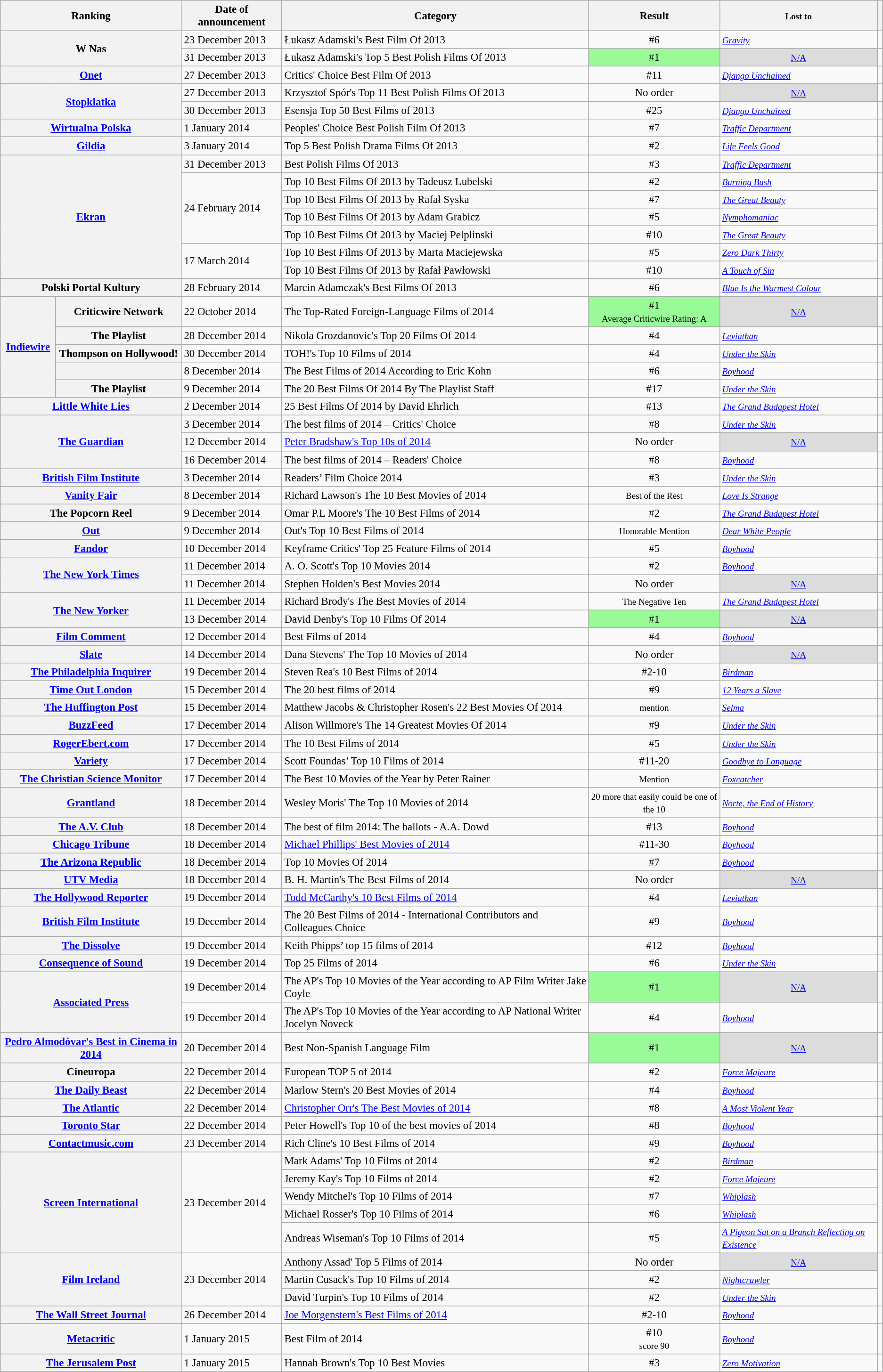<table class="wikitable plainrowheaders sortable" style="font-size: 95%;">
<tr>
<th scope="col" colspan="2">Ranking</th>
<th scope="col">Date of announcement</th>
<th scope="col">Category</th>
<th scope="col">Result</th>
<th scope="col"><small>Lost to</small></th>
<th scope="col" class="unsortable"></th>
</tr>
<tr>
<th scope="row" colspan="2" rowspan="2">W Nas</th>
<td scope="row">23 December 2013</td>
<td>Łukasz Adamski's Best Film Of 2013</td>
<td style="text-align:center;">#6</td>
<td><small><em><a href='#'>Gravity</a></em></small></td>
<td style="text-align:center;"></td>
</tr>
<tr>
<td scope="row">31 December 2013</td>
<td>Łukasz Adamski's Top 5 Best Polish Films Of 2013</td>
<td style="background:#98fb98; text-align:center;">#1</td>
<td style="background:#dcdcdc; text-align:center;"><small><a href='#'>N/A</a></small></td>
<td style="text-align:center;"></td>
</tr>
<tr>
<th scope="row" colspan="2"><a href='#'>Onet</a></th>
<td scope="row">27 December 2013</td>
<td>Critics' Choice Best Film Of 2013</td>
<td style="text-align:center;">#11</td>
<td><small><em><a href='#'>Django Unchained</a></em></small></td>
<td style="text-align:center;"></td>
</tr>
<tr>
<th scope="row" colspan="2" rowspan="2"><a href='#'>Stopklatka</a></th>
<td scope="row">27 December 2013</td>
<td>Krzysztof Spór's Top 11 Best Polish Films Of 2013</td>
<td style="text-align:center;">No order</td>
<td style="background:#dcdcdc; text-align:center;"><small><a href='#'>N/A</a></small></td>
<td style="text-align:center;"></td>
</tr>
<tr>
<td scope="row">30 December 2013</td>
<td>Esensja Top 50 Best Films of 2013</td>
<td style="text-align:center;">#25</td>
<td><small><em><a href='#'>Django Unchained</a></em></small></td>
<td style="text-align:center;"></td>
</tr>
<tr>
<th scope="row" colspan="2"><a href='#'>Wirtualna Polska</a></th>
<td scope="row">1 January 2014</td>
<td>Peoples' Choice Best Polish Film Of 2013</td>
<td style="text-align:center;">#7</td>
<td><small><em><a href='#'>Traffic Department</a></em></small></td>
<td style="text-align:center;"></td>
</tr>
<tr>
<th scope="row" colspan="2"><a href='#'>Gildia</a></th>
<td scope="row">3 January 2014</td>
<td>Top 5 Best Polish Drama Films Of 2013</td>
<td style="text-align:center;">#2</td>
<td><small><em><a href='#'>Life Feels Good</a></em></small></td>
<td style="text-align:center;"></td>
</tr>
<tr>
<th scope="row" colspan="2" rowspan="7"><a href='#'>Ekran</a></th>
<td scope="row">31 December 2013</td>
<td>Best Polish Films Of 2013</td>
<td style="text-align:center;">#3</td>
<td><small><em><a href='#'>Traffic Department</a></em></small></td>
<td style="text-align:center;"></td>
</tr>
<tr>
<td scope="row" rowspan="4">24 February 2014</td>
<td>Top 10 Best Films Of 2013 by Tadeusz Lubelski</td>
<td style="text-align:center;">#2</td>
<td><small><em><a href='#'>Burning Bush</a></em></small></td>
<td style="text-align:center;" rowspan="4"></td>
</tr>
<tr>
<td>Top 10 Best Films Of 2013 by Rafał Syska</td>
<td style="text-align:center;">#7</td>
<td><small><em><a href='#'>The Great Beauty</a></em></small></td>
</tr>
<tr>
<td>Top 10 Best Films Of 2013 by Adam Grabicz</td>
<td style="text-align:center;">#5</td>
<td><small><em><a href='#'>Nymphomaniac</a></em></small></td>
</tr>
<tr>
<td>Top 10 Best Films Of 2013 by Maciej Pelplinski</td>
<td style="text-align:center;">#10</td>
<td><small><em><a href='#'>The Great Beauty</a></em></small></td>
</tr>
<tr>
<td scope="row" rowspan="2">17 March 2014</td>
<td>Top 10 Best Films Of 2013 by Marta Maciejewska</td>
<td style="text-align:center;">#5</td>
<td><small><em><a href='#'>Zero Dark Thirty</a></em></small></td>
<td style="text-align:center;" rowspan="2"></td>
</tr>
<tr>
<td>Top 10 Best Films Of 2013 by Rafał Pawłowski</td>
<td style="text-align:center;">#10</td>
<td><small><em><a href='#'>A Touch of Sin</a></em></small></td>
</tr>
<tr>
<th scope="row" colspan="2">Polski Portal Kultury</th>
<td scope="row">28 February 2014</td>
<td>Marcin Adamczak's Best Films Of 2013</td>
<td style="text-align:center;">#6</td>
<td><small><em><a href='#'>Blue Is the Warmest Colour</a></em></small></td>
<td style="text-align:center;"></td>
</tr>
<tr>
<th scope="row" rowspan="5"><a href='#'>Indiewire</a></th>
<th scope="row">Criticwire Network</th>
<td scope="row">22 October 2014</td>
<td>The Top-Rated Foreign-Language Films of 2014</td>
<td style="background:#98fb98; text-align:center;">#1 <br><small>Average Criticwire Rating: A</small></td>
<td style="background:#dcdcdc; text-align:center;"><small><a href='#'>N/A</a></small></td>
<td style="text-align:center;"></td>
</tr>
<tr>
<th scope="row">The Playlist</th>
<td scope="row">28 December 2014</td>
<td>Nikola Grozdanovic's Top 20 Films Of 2014</td>
<td style="text-align:center;">#4</td>
<td><small><em><a href='#'>Leviathan</a></em></small></td>
<td style="text-align:center;"></td>
</tr>
<tr>
<th scope="row">Thompson on Hollywood!</th>
<td scope="row">30 December 2014</td>
<td>TOH!'s Top 10 Films of 2014</td>
<td style="text-align:center;">#4</td>
<td><small><em><a href='#'>Under the Skin</a></em></small></td>
<td style="text-align:center;"></td>
</tr>
<tr>
<th scope="row"></th>
<td scope="row">8 December 2014</td>
<td>The Best Films of 2014 According to Eric Kohn</td>
<td style="text-align:center;">#6</td>
<td><small><em><a href='#'>Boyhood</a></em></small></td>
<td style="text-align:center;"></td>
</tr>
<tr>
<th scope="row">The Playlist</th>
<td scope="row">9 December 2014</td>
<td>The 20 Best Films Of 2014 By The Playlist Staff</td>
<td style="text-align:center;">#17</td>
<td><small><em><a href='#'>Under the Skin</a></em></small></td>
<td style="text-align:center;"></td>
</tr>
<tr>
<th scope="row" colspan="2"><a href='#'>Little White Lies</a></th>
<td scope="row">2 December 2014</td>
<td>25 Best Films Of 2014 by David Ehrlich</td>
<td style="text-align:center;">#13</td>
<td><small><em><a href='#'>The Grand Budapest Hotel</a></em></small></td>
<td style="text-align:center;"></td>
</tr>
<tr>
<th scope="row" colspan="2" rowspan="3"><a href='#'>The Guardian</a></th>
<td scope="row">3 December 2014</td>
<td>The best films of 2014 – Critics' Choice</td>
<td style="text-align:center;">#8</td>
<td><small><em><a href='#'>Under the Skin</a></em></small></td>
<td style="text-align:center;"></td>
</tr>
<tr>
<td scope="row">12 December 2014</td>
<td><a href='#'>Peter Bradshaw's Top 10s of 2014</a></td>
<td style="text-align:center;">No order</td>
<td style="background:#dcdcdc; text-align:center;"><small><a href='#'>N/A</a></small></td>
<td style="text-align:center;"></td>
</tr>
<tr>
<td scope="row">16 December 2014</td>
<td>The best films of 2014 – Readers' Choice</td>
<td style="text-align:center;">#8</td>
<td><small><em><a href='#'>Boyhood</a></em></small></td>
<td style="text-align:center;"></td>
</tr>
<tr>
<th scope="row" colspan="2"><a href='#'>British Film Institute</a></th>
<td scope="row">3 December 2014</td>
<td>Readers’ Film Choice 2014</td>
<td style="text-align:center;">#3</td>
<td><small><em><a href='#'>Under the Skin</a></em></small></td>
<td style="text-align:center;"></td>
</tr>
<tr>
<th scope="row" colspan="2"><a href='#'>Vanity Fair</a></th>
<td scope="row">8 December 2014</td>
<td>Richard Lawson's The 10 Best Movies of 2014</td>
<td style="text-align:center;"><small>Best of the Rest</small></td>
<td><small><em><a href='#'>Love Is Strange</a></em></small></td>
<td style="text-align:center;"></td>
</tr>
<tr>
<th scope="row" colspan="2">The Popcorn Reel</th>
<td scope="row">9 December 2014</td>
<td>Omar P.L Moore's The 10 Best Films of 2014</td>
<td style="text-align:center;">#2</td>
<td><small><em><a href='#'>The Grand Budapest Hotel</a></em></small></td>
<td style="text-align:center;"></td>
</tr>
<tr>
<th scope="row" colspan="2"><a href='#'>Out</a></th>
<td scope="row">9 December 2014</td>
<td>Out's Top 10 Best Films of 2014</td>
<td style="text-align:center;"><small>Honorable Mention</small></td>
<td><small><em><a href='#'>Dear White People</a></em></small></td>
<td style="text-align:center;"></td>
</tr>
<tr>
<th scope="row" colspan="2"><a href='#'>Fandor</a></th>
<td scope="row">10 December 2014</td>
<td>Keyframe Critics' Top 25 Feature Films of 2014</td>
<td style="text-align:center;">#5</td>
<td><small><em><a href='#'>Boyhood</a></em></small></td>
<td style="text-align:center;"></td>
</tr>
<tr>
<th scope="row" colspan="2" rowspan="2"><a href='#'>The New York Times</a></th>
<td scope="row">11 December 2014</td>
<td>A. O. Scott's Top 10 Movies 2014</td>
<td style="text-align:center;">#2</td>
<td><small><em><a href='#'>Boyhood</a></em></small></td>
<td style="text-align:center;"></td>
</tr>
<tr>
<td scope="row">11 December 2014</td>
<td>Stephen Holden's Best Movies 2014</td>
<td style="text-align:center;">No order</td>
<td style="background:#dcdcdc; text-align:center;"><small><a href='#'>N/A</a></small></td>
<td style="text-align:center;"></td>
</tr>
<tr>
<th scope="row" colspan="2" rowspan="2"><a href='#'>The New Yorker</a></th>
<td scope="row">11 December 2014</td>
<td>Richard Brody's The Best Movies of 2014</td>
<td style="text-align:center;"><small>The Negative Ten</small></td>
<td><small><em><a href='#'>The Grand Budapest Hotel</a></em></small></td>
<td style="text-align:center;"></td>
</tr>
<tr>
<td scope="row">13 December 2014</td>
<td>David Denby's Top 10 Films Of 2014</td>
<td style="background:#98fb98; text-align:center;">#1</td>
<td style="background:#dcdcdc; text-align:center;"><small><a href='#'>N/A</a></small></td>
<td style="text-align:center;"></td>
</tr>
<tr>
<th scope="row" colspan="2"><a href='#'>Film Comment</a></th>
<td scope="row">12 December 2014</td>
<td>Best Films of 2014</td>
<td style="text-align:center;">#4</td>
<td><small><em><a href='#'>Boyhood</a></em></small></td>
<td style="text-align:center;"></td>
</tr>
<tr>
<th scope="row" colspan="2"><a href='#'>Slate</a></th>
<td scope="row">14 December 2014</td>
<td>Dana Stevens' The Top 10 Movies of 2014</td>
<td style="text-align:center;">No order</td>
<td style="background:#dcdcdc; text-align:center;"><small><a href='#'>N/A</a></small></td>
<td style="text-align:center;"></td>
</tr>
<tr>
<th scope="row" colspan="2"><a href='#'>The Philadelphia Inquirer</a></th>
<td scope="row">19 December 2014</td>
<td>Steven Rea's 10 Best Films of 2014</td>
<td style="text-align:center;">#2-10</td>
<td><small><em><a href='#'>Birdman</a></em></small></td>
<td style="text-align:center;"></td>
</tr>
<tr>
<th scope="row" colspan="2"><a href='#'>Time Out London</a></th>
<td scope="row">15 December 2014</td>
<td>The 20 best films of 2014</td>
<td style="text-align:center;">#9</td>
<td><small><em><a href='#'>12 Years a Slave</a></em></small></td>
<td style="text-align:center;"></td>
</tr>
<tr>
<th scope="row" colspan="2"><a href='#'>The Huffington Post</a></th>
<td scope="row">15 December 2014</td>
<td>Matthew Jacobs & Christopher Rosen's 22 Best Movies Of 2014</td>
<td style="text-align:center;"><small>mention</small></td>
<td><small><em><a href='#'>Selma</a></em></small></td>
<td style="text-align:center;"></td>
</tr>
<tr>
<th scope="row" colspan="2"><a href='#'>BuzzFeed</a></th>
<td scope="row">17 December 2014</td>
<td>Alison Willmore's The 14 Greatest Movies Of 2014</td>
<td style="text-align:center;">#9</td>
<td><small><em><a href='#'>Under the Skin</a></em></small></td>
<td style="text-align:center;"></td>
</tr>
<tr>
<th scope="row" colspan="2"><a href='#'>RogerEbert.com</a></th>
<td scope="row">17 December 2014</td>
<td>The 10 Best Films of 2014</td>
<td style="text-align:center;">#5</td>
<td><small><em><a href='#'>Under the Skin</a></em></small></td>
<td style="text-align:center;"></td>
</tr>
<tr>
<th scope="row" colspan="2"><a href='#'>Variety</a></th>
<td scope="row">17 December 2014</td>
<td>Scott Foundas’ Top 10 Films of 2014</td>
<td style="text-align:center;">#11-20</td>
<td><small><em><a href='#'>Goodbye to Language</a></em></small></td>
<td style="text-align:center;"></td>
</tr>
<tr>
<th scope="row" colspan="2"><a href='#'>The Christian Science Monitor</a></th>
<td scope="row">17 December 2014</td>
<td>The Best 10 Movies of the Year by Peter Rainer</td>
<td style="text-align:center;"><small>Mention</small></td>
<td><small><em><a href='#'>Foxcatcher</a></em></small></td>
<td style="text-align:center;"></td>
</tr>
<tr>
<th scope="row" colspan="2"><a href='#'>Grantland</a></th>
<td scope="row">18 December 2014</td>
<td>Wesley Moris' The Top 10 Movies of 2014</td>
<td style="text-align:center;"><small>20 more that easily could be one of the 10</small></td>
<td><small><em><a href='#'>Norte, the End of History</a></em></small></td>
<td style="text-align:center;"></td>
</tr>
<tr>
<th scope="row" colspan="2"><a href='#'>The A.V. Club</a></th>
<td scope="row">18 December 2014</td>
<td>The best of film 2014: The ballots - A.A. Dowd</td>
<td style="text-align:center;">#13</td>
<td><small><em><a href='#'>Boyhood</a></em></small></td>
<td style="text-align:center;"></td>
</tr>
<tr>
<th scope="row" colspan="2"><a href='#'>Chicago Tribune</a></th>
<td scope="row">18 December 2014</td>
<td><a href='#'>Michael Phillips' Best Movies of 2014</a></td>
<td style="text-align:center;">#11-30</td>
<td><small><em><a href='#'>Boyhood</a></em></small></td>
<td style="text-align:center;"></td>
</tr>
<tr>
<th scope="row" colspan="2"><a href='#'>The Arizona Republic</a></th>
<td scope="row">18 December 2014</td>
<td>Top 10 Movies Of 2014</td>
<td style="text-align:center;">#7</td>
<td><small><em><a href='#'>Boyhood</a></em></small></td>
<td style="text-align:center;"></td>
</tr>
<tr>
<th scope="row" colspan="2"><a href='#'>UTV Media</a></th>
<td scope="row">18 December 2014</td>
<td>B. H. Martin's The Best Films of 2014</td>
<td style="text-align:center;">No order</td>
<td style="background:#dcdcdc; text-align:center;"><small><a href='#'>N/A</a></small></td>
<td style="text-align:center;"></td>
</tr>
<tr>
<th scope="row" colspan="2"><a href='#'>The Hollywood Reporter</a></th>
<td scope="row">19 December 2014</td>
<td><a href='#'>Todd McCarthy's 10 Best Films of 2014</a></td>
<td style="text-align:center;">#4</td>
<td><small><em><a href='#'>Leviathan</a></em></small></td>
<td style="text-align:center;"></td>
</tr>
<tr>
<th scope="row" colspan="2"><a href='#'>British Film Institute</a></th>
<td scope="row">19 December 2014</td>
<td>The 20 Best Films of 2014 - International Contributors and Colleagues Choice</td>
<td style="text-align:center;">#9</td>
<td><small><em><a href='#'>Boyhood</a></em></small></td>
<td style="text-align:center;"></td>
</tr>
<tr>
<th scope="row" colspan="2"><a href='#'>The Dissolve</a></th>
<td scope="row">19 December 2014</td>
<td>Keith Phipps’ top 15 films of 2014</td>
<td style="text-align:center;">#12</td>
<td><small><em><a href='#'>Boyhood</a></em></small></td>
<td style="text-align:center;"></td>
</tr>
<tr>
<th scope="row" colspan="2"><a href='#'>Consequence of Sound</a></th>
<td scope="row">19 December 2014</td>
<td>Top 25 Films of 2014</td>
<td style="text-align:center;">#6</td>
<td><small><em><a href='#'>Under the Skin</a></em></small></td>
<td style="text-align:center;"></td>
</tr>
<tr>
<th scope="row" colspan="2" rowspan="2"><a href='#'>Associated Press</a></th>
<td scope="row">19 December 2014</td>
<td>The AP's Top 10 Movies of the Year according to AP Film Writer Jake Coyle</td>
<td style="background:#98fb98; text-align:center;">#1</td>
<td style="background:#dcdcdc; text-align:center;"><small><a href='#'>N/A</a></small></td>
<td style="text-align:center;"></td>
</tr>
<tr>
<td scope="row">19 December 2014</td>
<td>The AP's Top 10 Movies of the Year according to AP National Writer Jocelyn Noveck</td>
<td style="text-align:center;">#4</td>
<td><small><em><a href='#'>Boyhood</a></em></small></td>
<td style="text-align:center;"></td>
</tr>
<tr>
<th scope="row" colspan="2"><a href='#'>Pedro Almodóvar's Best in Cinema in 2014</a></th>
<td scope="row">20 December 2014</td>
<td>Best Non-Spanish Language Film</td>
<td style="background:#98fb98; text-align:center;">#1</td>
<td style="background:#dcdcdc; text-align:center;"><small><a href='#'>N/A</a></small></td>
<td style="text-align:center;"></td>
</tr>
<tr>
<th scope="row" colspan="2">Cineuropa</th>
<td scope="row">22 December 2014</td>
<td>European TOP 5 of 2014</td>
<td style="text-align:center;">#2</td>
<td><small><em><a href='#'>Force Majeure</a></em></small></td>
<td style="text-align:center;"></td>
</tr>
<tr>
<th scope="row" colspan="2"><a href='#'>The Daily Beast</a></th>
<td scope="row">22 December 2014</td>
<td>Marlow Stern's 20 Best Movies of 2014</td>
<td style="text-align:center;">#4</td>
<td><small><em><a href='#'>Boyhood</a></em></small></td>
<td style="text-align:center;"></td>
</tr>
<tr>
<th scope="row" colspan="2"><a href='#'>The Atlantic</a></th>
<td scope="row">22 December 2014</td>
<td><a href='#'>Christopher Orr's The Best Movies of 2014</a></td>
<td style="text-align:center;">#8</td>
<td><small><em><a href='#'>A Most Violent Year</a></em></small></td>
<td style="text-align:center;"></td>
</tr>
<tr>
<th scope="row" colspan="2"><a href='#'>Toronto Star</a></th>
<td scope="row">22 December 2014</td>
<td>Peter Howell's Top 10 of the best movies of 2014</td>
<td style="text-align:center;">#8</td>
<td><small><em><a href='#'>Boyhood</a></em></small></td>
<td style="text-align:center;"></td>
</tr>
<tr>
<th scope="row" colspan="2"><a href='#'>Contactmusic.com</a></th>
<td scope="row">23 December 2014</td>
<td>Rich Cline's 10 Best Films of 2014</td>
<td style="text-align:center;">#9</td>
<td><small><em><a href='#'>Boyhood</a></em></small></td>
<td style="text-align:center;"></td>
</tr>
<tr>
<th scope="row" colspan="2" rowspan="5"><a href='#'>Screen International</a></th>
<td scope="row" rowspan="5">23 December 2014</td>
<td>Mark Adams' Top 10 Films of 2014</td>
<td style="text-align:center;">#2</td>
<td><small><em><a href='#'>Birdman</a></em></small></td>
<td style="text-align:center;" rowspan="5"></td>
</tr>
<tr>
<td>Jeremy Kay's Top 10 Films of 2014</td>
<td style="text-align:center;">#2</td>
<td><small><em><a href='#'>Force Majeure</a></em></small></td>
</tr>
<tr>
<td>Wendy Mitchel's Top 10 Films of 2014</td>
<td style="text-align:center;">#7</td>
<td><small><em><a href='#'>Whiplash</a></em></small></td>
</tr>
<tr>
<td>Michael Rosser's Top 10 Films of 2014</td>
<td style="text-align:center;">#6</td>
<td><small><em><a href='#'>Whiplash</a></em></small></td>
</tr>
<tr>
<td>Andreas Wiseman's Top 10 Films of 2014</td>
<td style="text-align:center;">#5</td>
<td><small><em><a href='#'>A Pigeon Sat on a Branch Reflecting on Existence</a></em></small></td>
</tr>
<tr>
<th scope="row" colspan="2" rowspan="3"><a href='#'>Film Ireland</a></th>
<td scope="row" rowspan="3">23 December 2014</td>
<td>Anthony Assad' Top 5 Films of 2014</td>
<td style="text-align:center;">No order</td>
<td style="background:#dcdcdc; text-align:center;"><small><a href='#'>N/A</a></small></td>
<td style="text-align:center;" rowspan="3"></td>
</tr>
<tr>
<td>Martin Cusack's Top 10 Films of 2014</td>
<td style="text-align:center;">#2</td>
<td><small><em><a href='#'>Nightcrawler</a></em></small></td>
</tr>
<tr>
<td>David Turpin's Top 10 Films of 2014</td>
<td style="text-align:center;">#2</td>
<td><small><em><a href='#'>Under the Skin</a></em></small></td>
</tr>
<tr>
<th scope="row" colspan="2"><a href='#'>The Wall Street Journal</a></th>
<td scope="row">26 December 2014</td>
<td><a href='#'>Joe Morgenstern's Best Films of 2014</a></td>
<td style="text-align:center;">#2-10</td>
<td><small><em><a href='#'>Boyhood</a></em></small></td>
<td style="text-align:center;"></td>
</tr>
<tr>
<th scope="row" colspan="2"><a href='#'>Metacritic</a></th>
<td scope="row">1 January 2015</td>
<td>Best Film of 2014</td>
<td style="text-align:center;">#10 <br><small>score 90</small></td>
<td><small><em><a href='#'>Boyhood</a></em></small></td>
<td style="text-align:center;"></td>
</tr>
<tr>
<th scope="row" colspan="2"><a href='#'>The Jerusalem Post</a></th>
<td scope="row">1 January 2015</td>
<td>Hannah Brown's Top 10 Best Movies</td>
<td style="text-align:center;">#3</td>
<td><small><em><a href='#'>Zero Motivation</a></em></small></td>
<td style="text-align:center;"></td>
</tr>
</table>
